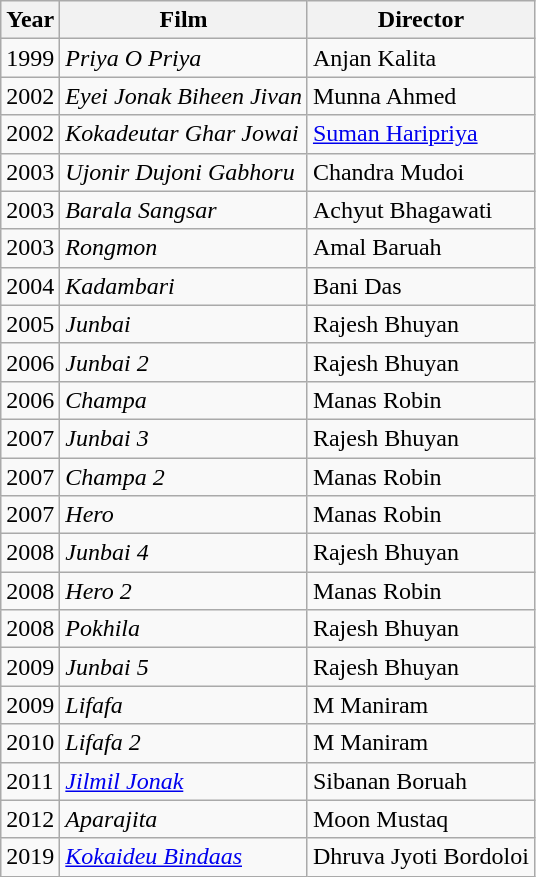<table class="wikitable">
<tr>
<th>Year</th>
<th>Film</th>
<th>Director</th>
</tr>
<tr>
<td rowspan="1">1999</td>
<td><em>Priya O Priya</em></td>
<td>Anjan Kalita</td>
</tr>
<tr>
<td rowspan="1">2002</td>
<td><em>Eyei Jonak Biheen Jivan</em></td>
<td>Munna Ahmed</td>
</tr>
<tr>
<td rowspan="1">2002</td>
<td><em>Kokadeutar Ghar Jowai</em></td>
<td><a href='#'>Suman Haripriya</a></td>
</tr>
<tr>
<td rowspan="1">2003</td>
<td><em>Ujonir Dujoni Gabhoru</em></td>
<td>Chandra Mudoi</td>
</tr>
<tr>
<td rowspan="1">2003</td>
<td><em>Barala Sangsar</em></td>
<td>Achyut Bhagawati</td>
</tr>
<tr>
<td rowspan="1">2003</td>
<td><em>Rongmon</em></td>
<td>Amal Baruah</td>
</tr>
<tr>
<td rowspan="1">2004</td>
<td><em>Kadambari</em></td>
<td>Bani Das</td>
</tr>
<tr>
<td rowspan="1">2005</td>
<td><em>Junbai</em></td>
<td>Rajesh Bhuyan</td>
</tr>
<tr>
<td rowspan="1">2006</td>
<td><em>Junbai 2</em></td>
<td>Rajesh Bhuyan</td>
</tr>
<tr>
<td rowspan="1">2006</td>
<td><em>Champa</em></td>
<td>Manas Robin</td>
</tr>
<tr>
<td rowspan="1">2007</td>
<td><em>Junbai 3</em></td>
<td>Rajesh Bhuyan</td>
</tr>
<tr>
<td rowspan="1">2007</td>
<td><em>Champa 2</em></td>
<td>Manas Robin</td>
</tr>
<tr>
<td rowspan="1">2007</td>
<td><em>Hero</em></td>
<td>Manas Robin</td>
</tr>
<tr>
<td rowspan="1">2008</td>
<td><em>Junbai 4</em></td>
<td>Rajesh Bhuyan</td>
</tr>
<tr>
<td rowspan="1">2008</td>
<td><em>Hero 2</em></td>
<td>Manas Robin</td>
</tr>
<tr>
<td rowspan="1">2008</td>
<td><em>Pokhila</em></td>
<td>Rajesh Bhuyan</td>
</tr>
<tr>
<td rowspan="1">2009</td>
<td><em>Junbai 5</em></td>
<td>Rajesh Bhuyan</td>
</tr>
<tr>
<td rowspan="1">2009</td>
<td><em>Lifafa</em></td>
<td>M Maniram</td>
</tr>
<tr>
<td rowspan="1">2010</td>
<td><em>Lifafa 2</em></td>
<td>M Maniram</td>
</tr>
<tr>
<td rowspan="1">2011</td>
<td><em><a href='#'>Jilmil Jonak</a></em></td>
<td>Sibanan Boruah</td>
</tr>
<tr>
<td rowspan="1">2012</td>
<td><em>Aparajita</em></td>
<td>Moon Mustaq</td>
</tr>
<tr>
<td rowspan="1">2019</td>
<td><em><a href='#'>Kokaideu Bindaas</a></em></td>
<td>Dhruva Jyoti Bordoloi</td>
</tr>
</table>
